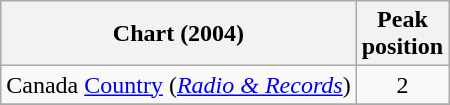<table class="wikitable sortable">
<tr>
<th align="left">Chart (2004)</th>
<th align="center">Peak<br>position</th>
</tr>
<tr>
<td align="left">Canada <a href='#'>Country</a> (<em><a href='#'>Radio & Records</a></em>)</td>
<td align="center">2</td>
</tr>
<tr>
</tr>
<tr>
</tr>
</table>
